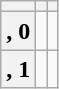<table class="wikitable">
<tr ---- valign="center">
<th></th>
<th></th>
<th></th>
</tr>
<tr ---- valign="center"  align="center">
<th>, 0</th>
<td></td>
<td></td>
</tr>
<tr ---- valign="center"  align="center">
<th>, 1</th>
<td></td>
<td></td>
</tr>
</table>
